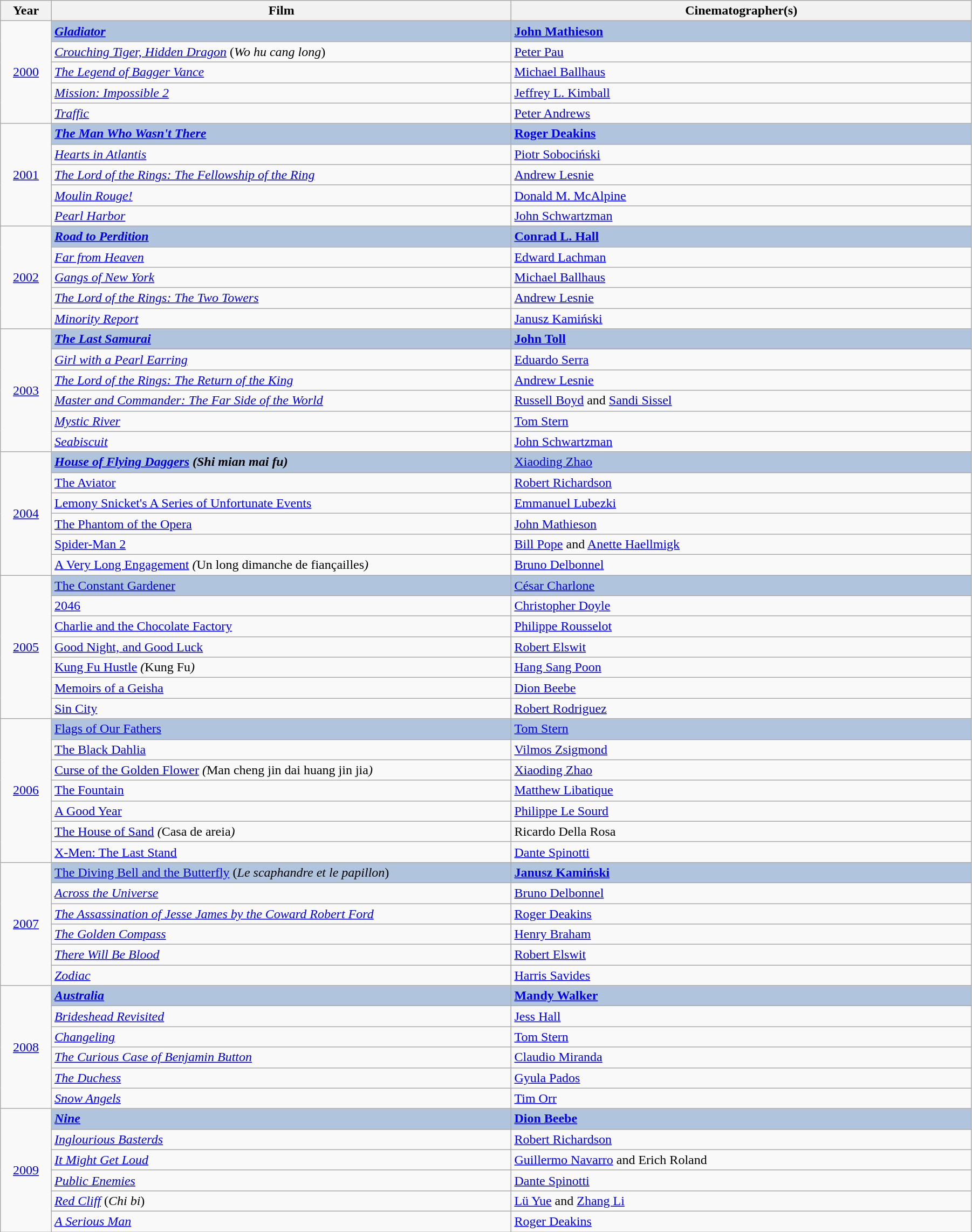<table class="wikitable" width="95%" cellpadding="5">
<tr>
<th width="5%">Year</th>
<th width="45%">Film</th>
<th width="45%">Cinematographer(s)</th>
</tr>
<tr>
<td rowspan="5" style="text-align:center;"><a href='#'>2000</a></td>
<td style="background:#B0C4DE;"><strong><em><a href='#'>Gladiator</a></em></strong></td>
<td style="background:#B0C4DE;"><strong><a href='#'>John Mathieson</a></strong></td>
</tr>
<tr>
<td><em><a href='#'>Crouching Tiger, Hidden Dragon</a></em> (<em>Wo hu cang long</em>)</td>
<td><a href='#'>Peter Pau</a></td>
</tr>
<tr>
<td><em><a href='#'>The Legend of Bagger Vance</a></em></td>
<td><a href='#'>Michael Ballhaus</a></td>
</tr>
<tr>
<td><em><a href='#'>Mission: Impossible 2</a></em></td>
<td><a href='#'>Jeffrey L. Kimball</a></td>
</tr>
<tr>
<td><em><a href='#'>Traffic</a></em></td>
<td><a href='#'>Peter Andrews</a></td>
</tr>
<tr>
<td rowspan="5" style="text-align:center;"><a href='#'>2001</a></td>
<td style="background:#B0C4DE;"><strong><em><a href='#'>The Man Who Wasn't There</a></em></strong></td>
<td style="background:#B0C4DE;"><strong><a href='#'>Roger Deakins</a></strong></td>
</tr>
<tr>
<td><em><a href='#'>Hearts in Atlantis</a></em></td>
<td><a href='#'>Piotr Sobociński</a></td>
</tr>
<tr>
<td><em><a href='#'>The Lord of the Rings: The Fellowship of the Ring</a></em></td>
<td><a href='#'>Andrew Lesnie</a></td>
</tr>
<tr>
<td><em><a href='#'>Moulin Rouge!</a></em></td>
<td><a href='#'>Donald M. McAlpine</a></td>
</tr>
<tr>
<td><em><a href='#'>Pearl Harbor</a></em></td>
<td><a href='#'>John Schwartzman</a></td>
</tr>
<tr>
<td rowspan="5" style="text-align:center;"><a href='#'>2002</a></td>
<td style="background:#B0C4DE;"><strong><em><a href='#'>Road to Perdition</a></em></strong></td>
<td style="background:#B0C4DE;"><strong><a href='#'>Conrad L. Hall</a></strong></td>
</tr>
<tr>
<td><em><a href='#'>Far from Heaven</a></em></td>
<td><a href='#'>Edward Lachman</a></td>
</tr>
<tr>
<td><em><a href='#'>Gangs of New York</a></em></td>
<td><a href='#'>Michael Ballhaus</a></td>
</tr>
<tr>
<td><em><a href='#'>The Lord of the Rings: The Two Towers</a></em></td>
<td><a href='#'>Andrew Lesnie</a></td>
</tr>
<tr>
<td><em><a href='#'>Minority Report</a></em></td>
<td><a href='#'>Janusz Kamiński</a></td>
</tr>
<tr>
<td rowspan="6" style="text-align:center;"><a href='#'>2003</a></td>
<td style="background:#B0C4DE;"><strong><em><a href='#'>The Last Samurai</a></em></strong></td>
<td style="background:#B0C4DE;"><strong><a href='#'>John Toll</a></strong></td>
</tr>
<tr>
<td><em><a href='#'>Girl with a Pearl Earring</a></em></td>
<td><a href='#'>Eduardo Serra</a></td>
</tr>
<tr>
<td><em><a href='#'>The Lord of the Rings: The Return of the King</a></em></td>
<td><a href='#'>Andrew Lesnie</a></td>
</tr>
<tr>
<td><em><a href='#'>Master and Commander: The Far Side of the World</a></em></td>
<td><a href='#'>Russell Boyd</a> and <a href='#'>Sandi Sissel</a></td>
</tr>
<tr>
<td><em><a href='#'>Mystic River</a></em></td>
<td><a href='#'>Tom Stern</a></td>
</tr>
<tr>
<td><em><a href='#'>Seabiscuit</a></em></td>
<td><a href='#'>John Schwartzman</a></td>
</tr>
<tr>
<td rowspan="6" style="text-align:center;"><a href='#'>2004</a></td>
<td style="background:#B0C4DE;"><strong><em><a href='#'>House of Flying Daggers</a><em> (</em>Shi mian mai fu<em>)<strong></td>
<td style="background:#B0C4DE;"></strong><a href='#'>Xiaoding Zhao</a><strong></td>
</tr>
<tr>
<td></em><a href='#'>The Aviator</a><em></td>
<td><a href='#'>Robert Richardson</a></td>
</tr>
<tr>
<td></em><a href='#'>Lemony Snicket's A Series of Unfortunate Events</a><em></td>
<td><a href='#'>Emmanuel Lubezki</a></td>
</tr>
<tr>
<td></em><a href='#'>The Phantom of the Opera</a><em></td>
<td><a href='#'>John Mathieson</a></td>
</tr>
<tr>
<td></em><a href='#'>Spider-Man 2</a><em></td>
<td><a href='#'>Bill Pope</a> and <a href='#'>Anette Haellmigk</a></td>
</tr>
<tr>
<td></em><a href='#'>A Very Long Engagement</a><em> (</em>Un long dimanche de fiançailles<em>)</td>
<td><a href='#'>Bruno Delbonnel</a></td>
</tr>
<tr>
<td rowspan="7" style="text-align:center;"><a href='#'>2005</a></td>
<td style="background:#B0C4DE;"></em></strong><a href='#'>The Constant Gardener</a><strong><em></td>
<td style="background:#B0C4DE;"></strong><a href='#'>César Charlone</a><strong></td>
</tr>
<tr>
<td></em><a href='#'>2046</a><em></td>
<td><a href='#'>Christopher Doyle</a></td>
</tr>
<tr>
<td></em><a href='#'>Charlie and the Chocolate Factory</a><em></td>
<td><a href='#'>Philippe Rousselot</a></td>
</tr>
<tr>
<td></em><a href='#'>Good Night, and Good Luck</a><em></td>
<td><a href='#'>Robert Elswit</a></td>
</tr>
<tr>
<td></em><a href='#'>Kung Fu Hustle</a><em> (</em>Kung Fu<em>)</td>
<td><a href='#'>Hang Sang Poon</a></td>
</tr>
<tr>
<td></em><a href='#'>Memoirs of a Geisha</a><em></td>
<td><a href='#'>Dion Beebe</a></td>
</tr>
<tr>
<td></em><a href='#'>Sin City</a><em></td>
<td><a href='#'>Robert Rodriguez</a></td>
</tr>
<tr>
<td rowspan="7" style="text-align:center;"><a href='#'>2006</a></td>
<td style="background:#B0C4DE;"></em></strong><a href='#'>Flags of Our Fathers</a><strong><em></td>
<td style="background:#B0C4DE;"></strong><a href='#'>Tom Stern</a><strong></td>
</tr>
<tr>
<td></em><a href='#'>The Black Dahlia</a><em></td>
<td><a href='#'>Vilmos Zsigmond</a></td>
</tr>
<tr>
<td></em><a href='#'>Curse of the Golden Flower</a><em> (</em>Man cheng jin dai huang jin jia<em>)</td>
<td><a href='#'>Xiaoding Zhao</a></td>
</tr>
<tr>
<td></em><a href='#'>The Fountain</a><em></td>
<td><a href='#'>Matthew Libatique</a></td>
</tr>
<tr>
<td></em><a href='#'>A Good Year</a><em></td>
<td><a href='#'>Philippe Le Sourd</a></td>
</tr>
<tr>
<td></em><a href='#'>The House of Sand</a><em> (</em>Casa de areia<em>)</td>
<td>Ricardo Della Rosa</td>
</tr>
<tr>
<td></em><a href='#'>X-Men: The Last Stand</a><em></td>
<td><a href='#'>Dante Spinotti</a></td>
</tr>
<tr>
<td rowspan="6" style="text-align:center;"><a href='#'>2007</a></td>
<td style="background:#B0C4DE;"></em></strong><a href='#'>The Diving Bell and the Butterfly</a></em> (<em>Le scaphandre et le papillon</em>)</strong></td>
<td style="background:#B0C4DE;"><strong><a href='#'>Janusz Kamiński</a></strong></td>
</tr>
<tr>
<td><em><a href='#'>Across the Universe</a></em></td>
<td><a href='#'>Bruno Delbonnel</a></td>
</tr>
<tr>
<td><em><a href='#'>The Assassination of Jesse James by the Coward Robert Ford</a></em></td>
<td><a href='#'>Roger Deakins</a></td>
</tr>
<tr>
<td><em><a href='#'>The Golden Compass</a></em></td>
<td><a href='#'>Henry Braham</a></td>
</tr>
<tr>
<td><em><a href='#'>There Will Be Blood</a></em></td>
<td><a href='#'>Robert Elswit</a></td>
</tr>
<tr>
<td><em><a href='#'>Zodiac</a></em></td>
<td><a href='#'>Harris Savides</a></td>
</tr>
<tr>
<td rowspan="6" style="text-align:center;"><a href='#'>2008</a></td>
<td style="background:#B0C4DE;"><strong><em><a href='#'>Australia</a></em></strong></td>
<td style="background:#B0C4DE;"><strong><a href='#'>Mandy Walker</a></strong></td>
</tr>
<tr>
<td><em><a href='#'>Brideshead Revisited</a></em></td>
<td><a href='#'>Jess Hall</a></td>
</tr>
<tr>
<td><em><a href='#'>Changeling</a></em></td>
<td><a href='#'>Tom Stern</a></td>
</tr>
<tr>
<td><em><a href='#'>The Curious Case of Benjamin Button</a></em></td>
<td><a href='#'>Claudio Miranda</a></td>
</tr>
<tr>
<td><em><a href='#'>The Duchess</a></em></td>
<td><a href='#'>Gyula Pados</a></td>
</tr>
<tr>
<td><em><a href='#'>Snow Angels</a></em></td>
<td><a href='#'>Tim Orr</a></td>
</tr>
<tr>
<td rowspan="6" style="text-align:center;"><a href='#'>2009</a></td>
<td style="background:#B0C4DE;"><strong><em><a href='#'>Nine</a></em></strong></td>
<td style="background:#B0C4DE;"><strong><a href='#'>Dion Beebe</a></strong></td>
</tr>
<tr>
<td><em><a href='#'>Inglourious Basterds</a></em></td>
<td><a href='#'>Robert Richardson</a></td>
</tr>
<tr>
<td><em><a href='#'>It Might Get Loud</a></em></td>
<td><a href='#'>Guillermo Navarro</a> and Erich Roland</td>
</tr>
<tr>
<td><em><a href='#'>Public Enemies</a></em></td>
<td><a href='#'>Dante Spinotti</a></td>
</tr>
<tr>
<td><em><a href='#'>Red Cliff</a></em> (<em>Chi bi</em>)</td>
<td><a href='#'>Lü Yue</a> and <a href='#'>Zhang Li</a></td>
</tr>
<tr>
<td><em><a href='#'>A Serious Man</a></em></td>
<td><a href='#'>Roger Deakins</a></td>
</tr>
</table>
